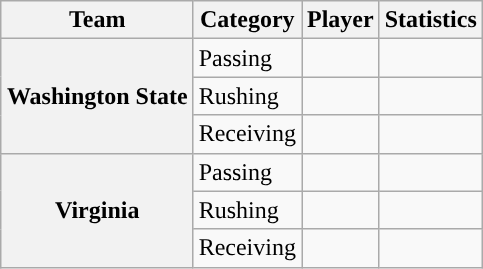<table class="wikitable" style="float:right">
<tr>
<th>Team</th>
<th>Category</th>
<th>Player</th>
<th>Statistics</th>
</tr>
<tr>
<th rowspan=3>Washington State</th>
<td>Passing</td>
<td></td>
<td></td>
</tr>
<tr>
<td>Rushing</td>
<td></td>
<td></td>
</tr>
<tr>
<td>Receiving</td>
<td></td>
<td></td>
</tr>
<tr>
<th rowspan=3>Virginia</th>
<td>Passing</td>
<td></td>
<td></td>
</tr>
<tr>
<td>Rushing</td>
<td></td>
<td></td>
</tr>
<tr>
<td>Receiving</td>
<td></td>
<td></td>
</tr>
</table>
